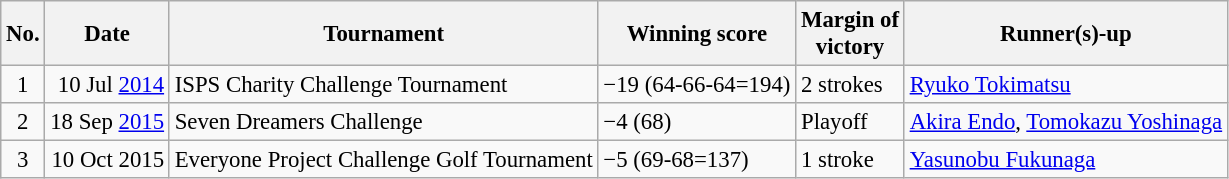<table class="wikitable" style="font-size:95%;">
<tr>
<th>No.</th>
<th>Date</th>
<th>Tournament</th>
<th>Winning score</th>
<th>Margin of<br>victory</th>
<th>Runner(s)-up</th>
</tr>
<tr>
<td align=center>1</td>
<td align=right>10 Jul <a href='#'>2014</a></td>
<td>ISPS Charity Challenge Tournament</td>
<td>−19 (64-66-64=194)</td>
<td>2 strokes</td>
<td> <a href='#'>Ryuko Tokimatsu</a></td>
</tr>
<tr>
<td align=center>2</td>
<td align=right>18 Sep <a href='#'>2015</a></td>
<td>Seven Dreamers Challenge</td>
<td>−4 (68)</td>
<td>Playoff</td>
<td> <a href='#'>Akira Endo</a>,  <a href='#'>Tomokazu Yoshinaga</a></td>
</tr>
<tr>
<td align=center>3</td>
<td align=right>10 Oct 2015</td>
<td>Everyone Project Challenge Golf Tournament</td>
<td>−5 (69-68=137)</td>
<td>1 stroke</td>
<td> <a href='#'>Yasunobu Fukunaga</a></td>
</tr>
</table>
